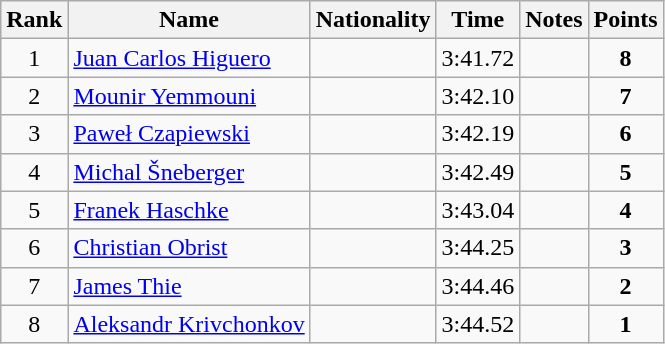<table class="wikitable sortable" style="text-align:center">
<tr>
<th>Rank</th>
<th>Name</th>
<th>Nationality</th>
<th>Time</th>
<th>Notes</th>
<th>Points</th>
</tr>
<tr>
<td>1</td>
<td align=left><a href='#'>Juan Carlos Higuero</a></td>
<td align=left></td>
<td>3:41.72</td>
<td></td>
<td><strong>8</strong></td>
</tr>
<tr>
<td>2</td>
<td align=left><a href='#'>Mounir Yemmouni</a></td>
<td align=left></td>
<td>3:42.10</td>
<td></td>
<td><strong>7</strong></td>
</tr>
<tr>
<td>3</td>
<td align=left><a href='#'>Paweł Czapiewski</a></td>
<td align=left></td>
<td>3:42.19</td>
<td></td>
<td><strong>6</strong></td>
</tr>
<tr>
<td>4</td>
<td align=left><a href='#'>Michal Šneberger</a></td>
<td align=left></td>
<td>3:42.49</td>
<td></td>
<td><strong>5</strong></td>
</tr>
<tr>
<td>5</td>
<td align=left><a href='#'>Franek Haschke</a></td>
<td align=left></td>
<td>3:43.04</td>
<td></td>
<td><strong>4</strong></td>
</tr>
<tr>
<td>6</td>
<td align=left><a href='#'>Christian Obrist</a></td>
<td align=left></td>
<td>3:44.25</td>
<td></td>
<td><strong>3</strong></td>
</tr>
<tr>
<td>7</td>
<td align=left><a href='#'>James Thie</a></td>
<td align=left></td>
<td>3:44.46</td>
<td></td>
<td><strong>2</strong></td>
</tr>
<tr>
<td>8</td>
<td align=left><a href='#'>Aleksandr Krivchonkov</a></td>
<td align=left></td>
<td>3:44.52</td>
<td></td>
<td><strong>1</strong></td>
</tr>
</table>
